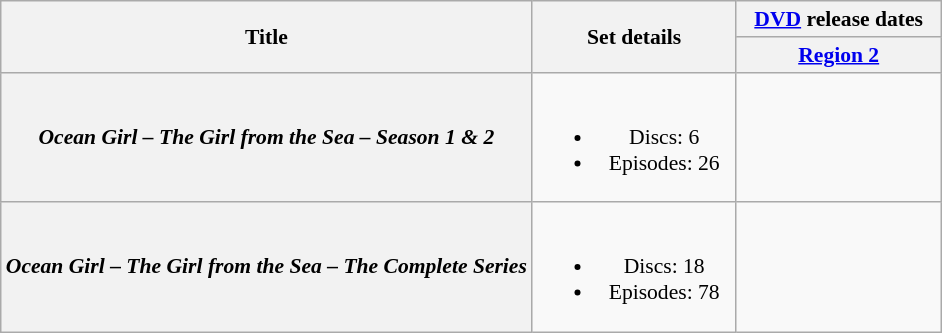<table class="wikitable plainrowheaders" style="font-size:90%; text-align: center">
<tr>
<th scope="col" rowspan="2">Title</th>
<th scope="col" rowspan="2" style="width: 9em;">Set details</th>
<th scope="col"><a href='#'>DVD</a> release dates</th>
</tr>
<tr>
<th scope="col" style="width: 9em; font-size: 100%;"><a href='#'>Region 2</a></th>
</tr>
<tr>
<th scope="row" style="background:#;"><em>Ocean Girl – The Girl from the Sea – Season 1 & 2</em></th>
<td><br><ul><li>Discs: 6</li><li>Episodes: 26</li></ul></td>
<td></td>
</tr>
<tr>
<th scope="row" style="background:#;"><em>Ocean Girl – The Girl from the Sea – The Complete Series</em></th>
<td><br><ul><li>Discs: 18</li><li>Episodes: 78</li></ul></td>
<td></td>
</tr>
</table>
